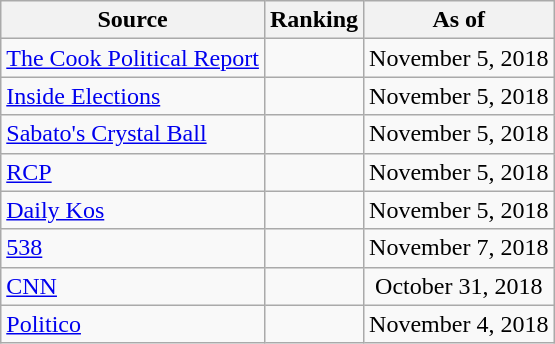<table class="wikitable" style="text-align:center">
<tr>
<th>Source</th>
<th>Ranking</th>
<th>As of</th>
</tr>
<tr>
<td align=left><a href='#'>The Cook Political Report</a></td>
<td></td>
<td>November 5, 2018</td>
</tr>
<tr>
<td align=left><a href='#'>Inside Elections</a></td>
<td></td>
<td>November 5, 2018</td>
</tr>
<tr>
<td align=left><a href='#'>Sabato's Crystal Ball</a></td>
<td></td>
<td>November 5, 2018</td>
</tr>
<tr>
<td align="left"><a href='#'>RCP</a></td>
<td></td>
<td>November 5, 2018</td>
</tr>
<tr>
<td align="left"><a href='#'>Daily Kos</a></td>
<td></td>
<td>November 5, 2018</td>
</tr>
<tr>
<td align="left"><a href='#'>538</a></td>
<td></td>
<td>November 7, 2018</td>
</tr>
<tr>
<td align="left"><a href='#'>CNN</a></td>
<td></td>
<td>October 31, 2018</td>
</tr>
<tr>
<td align="left"><a href='#'>Politico</a></td>
<td></td>
<td>November 4, 2018</td>
</tr>
</table>
